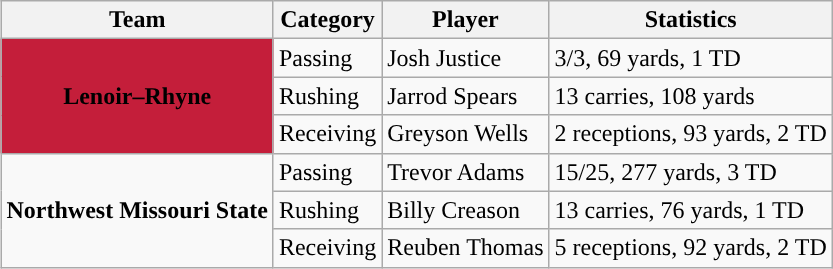<table class="wikitable" style="float: right;">
<tr>
<th>Team</th>
<th>Category</th>
<th>Player</th>
<th>Statistics</th>
</tr>
<tr>
<td rowspan=3 style="background-color:#C41E3A; color:#000000; text-align:center;"><strong>Lenoir–Rhyne</strong></td>
<td>Passing</td>
<td>Josh Justice</td>
<td>3/3, 69 yards, 1 TD</td>
</tr>
<tr>
<td>Rushing</td>
<td>Jarrod Spears</td>
<td>13 carries, 108 yards</td>
</tr>
<tr>
<td>Receiving</td>
<td>Greyson Wells</td>
<td>2 receptions, 93 yards, 2 TD</td>
</tr>
<tr>
<td rowspan=3><strong>Northwest Missouri State</strong></td>
<td>Passing</td>
<td>Trevor Adams</td>
<td>15/25, 277 yards, 3 TD</td>
</tr>
<tr>
<td>Rushing</td>
<td>Billy Creason</td>
<td>13 carries, 76 yards, 1 TD</td>
</tr>
<tr>
<td>Receiving</td>
<td>Reuben Thomas</td>
<td>5 receptions, 92 yards, 2 TD</td>
</tr>
</table>
